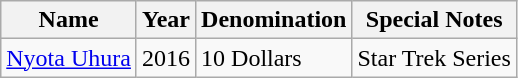<table class="wikitable">
<tr>
<th>Name</th>
<th>Year</th>
<th>Denomination</th>
<th>Special Notes</th>
</tr>
<tr>
<td><a href='#'>Nyota Uhura</a></td>
<td>2016</td>
<td>10 Dollars</td>
<td>Star Trek Series</td>
</tr>
</table>
